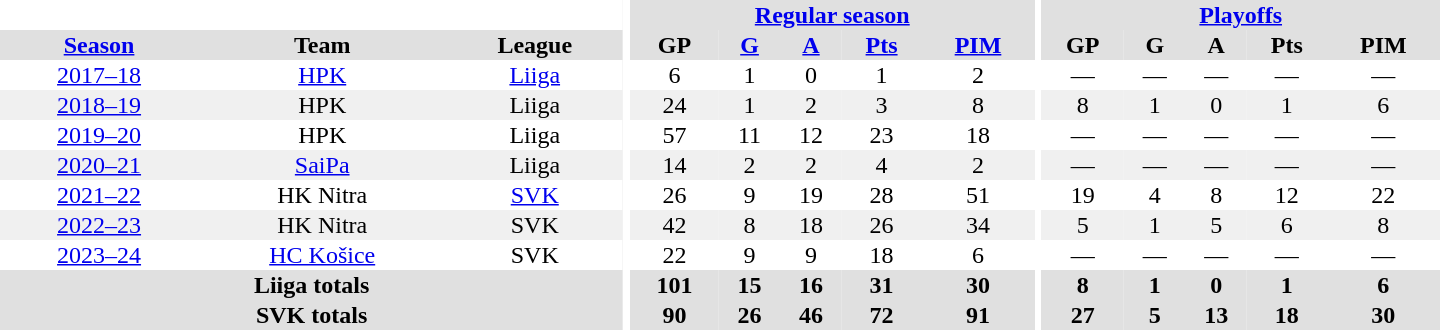<table border="0" cellpadding="1" cellspacing="0" style="text-align:center; width:60em">
<tr bgcolor="#e0e0e0">
<th colspan="3" bgcolor="#ffffff"></th>
<th rowspan="99" bgcolor="#ffffff"></th>
<th colspan="5"><a href='#'>Regular season</a></th>
<th rowspan="99" bgcolor="#ffffff"></th>
<th colspan="5"><a href='#'>Playoffs</a></th>
</tr>
<tr bgcolor="#e0e0e0">
<th><a href='#'>Season</a></th>
<th>Team</th>
<th>League</th>
<th>GP</th>
<th><a href='#'>G</a></th>
<th><a href='#'>A</a></th>
<th><a href='#'>Pts</a></th>
<th><a href='#'>PIM</a></th>
<th>GP</th>
<th>G</th>
<th>A</th>
<th>Pts</th>
<th>PIM</th>
</tr>
<tr>
<td><a href='#'>2017–18</a></td>
<td><a href='#'>HPK</a></td>
<td><a href='#'>Liiga</a></td>
<td>6</td>
<td>1</td>
<td>0</td>
<td>1</td>
<td>2</td>
<td>—</td>
<td>—</td>
<td>—</td>
<td>—</td>
<td>—</td>
</tr>
<tr bgcolor="#f0f0f0">
<td><a href='#'>2018–19</a></td>
<td>HPK</td>
<td>Liiga</td>
<td>24</td>
<td>1</td>
<td>2</td>
<td>3</td>
<td>8</td>
<td>8</td>
<td>1</td>
<td>0</td>
<td>1</td>
<td>6</td>
</tr>
<tr>
<td><a href='#'>2019–20</a></td>
<td>HPK</td>
<td>Liiga</td>
<td>57</td>
<td>11</td>
<td>12</td>
<td>23</td>
<td>18</td>
<td>—</td>
<td>—</td>
<td>—</td>
<td>—</td>
<td>—</td>
</tr>
<tr bgcolor="#f0f0f0">
<td><a href='#'>2020–21</a></td>
<td><a href='#'>SaiPa</a></td>
<td>Liiga</td>
<td>14</td>
<td>2</td>
<td>2</td>
<td>4</td>
<td>2</td>
<td>—</td>
<td>—</td>
<td>—</td>
<td>—</td>
<td>—</td>
</tr>
<tr>
<td><a href='#'>2021–22</a></td>
<td>HK Nitra</td>
<td><a href='#'>SVK</a></td>
<td>26</td>
<td>9</td>
<td>19</td>
<td>28</td>
<td>51</td>
<td>19</td>
<td>4</td>
<td>8</td>
<td>12</td>
<td>22</td>
</tr>
<tr bgcolor="#f0f0f0">
<td><a href='#'>2022–23</a></td>
<td>HK Nitra</td>
<td>SVK</td>
<td>42</td>
<td>8</td>
<td>18</td>
<td>26</td>
<td>34</td>
<td>5</td>
<td>1</td>
<td>5</td>
<td>6</td>
<td>8</td>
</tr>
<tr>
<td><a href='#'>2023–24</a></td>
<td><a href='#'>HC Košice</a></td>
<td>SVK</td>
<td>22</td>
<td>9</td>
<td>9</td>
<td>18</td>
<td>6</td>
<td>—</td>
<td>—</td>
<td>—</td>
<td>—</td>
<td>—</td>
</tr>
<tr bgcolor="#e0e0e0">
<th colspan="3">Liiga totals</th>
<th>101</th>
<th>15</th>
<th>16</th>
<th>31</th>
<th>30</th>
<th>8</th>
<th>1</th>
<th>0</th>
<th>1</th>
<th>6</th>
</tr>
<tr bgcolor="#e0e0e0">
<th colspan="3">SVK totals</th>
<th>90</th>
<th>26</th>
<th>46</th>
<th>72</th>
<th>91</th>
<th>27</th>
<th>5</th>
<th>13</th>
<th>18</th>
<th>30</th>
</tr>
</table>
